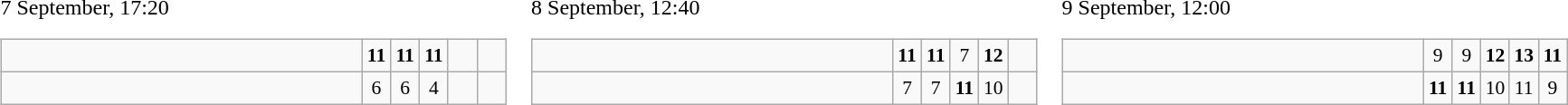<table>
<tr>
<td>7 September, 17:20<br><table class="wikitable" style="text-align:center; font-size:90%;">
<tr>
<td style="width:18em; text-align:left;"><strong></strong></td>
<td style="width:1em"><strong>11</strong></td>
<td style="width:1em"><strong>11</strong></td>
<td style="width:1em"><strong>11</strong></td>
<td style="width:1em"></td>
<td style="width:1em"></td>
</tr>
<tr>
<td style="text-align:left;"></td>
<td>6</td>
<td>6</td>
<td>4</td>
<td></td>
<td></td>
</tr>
</table>
</td>
<td>8 September, 12:40<br><table class="wikitable" style="text-align:center; font-size:90%;">
<tr>
<td style="width:18em; text-align:left;"><strong></strong></td>
<td style="width:1em"><strong>11</strong></td>
<td style="width:1em"><strong>11</strong></td>
<td style="width:1em">7</td>
<td style="width:1em"><strong>12</strong></td>
<td style="width:1em"></td>
</tr>
<tr>
<td style="text-align:left;"></td>
<td>7</td>
<td>7</td>
<td><strong>11</strong></td>
<td>10</td>
<td></td>
</tr>
</table>
</td>
<td>9 September, 12:00<br><table class="wikitable" style="text-align:center; font-size:90%;">
<tr>
<td style="width:18em; text-align:left;"><strong></strong></td>
<td style="width:1em">9</td>
<td style="width:1em">9</td>
<td style="width:1em"><strong>12</strong></td>
<td style="width:1em"><strong>13</strong></td>
<td style="width:1em"><strong>11</strong></td>
</tr>
<tr>
<td style="text-align:left;"></td>
<td><strong>11</strong></td>
<td><strong>11</strong></td>
<td>10</td>
<td>11</td>
<td>9</td>
</tr>
</table>
</td>
</tr>
</table>
